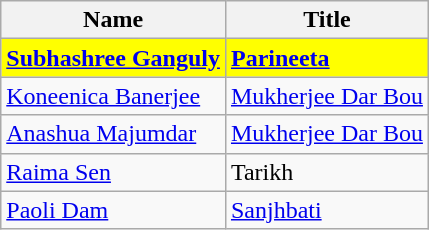<table class="wikitable">
<tr>
<th>Name</th>
<th>Title</th>
</tr>
<tr>
<td style="background:#FFFF00"><strong><a href='#'>Subhashree Ganguly</a></strong></td>
<td style="background:#FFFF00"><a href='#'><strong>Parineeta</strong></a></td>
</tr>
<tr>
<td><a href='#'>Koneenica Banerjee</a></td>
<td><a href='#'>Mukherjee Dar Bou</a></td>
</tr>
<tr>
<td><a href='#'>Anashua Majumdar</a></td>
<td><a href='#'>Mukherjee Dar Bou</a></td>
</tr>
<tr>
<td><a href='#'>Raima Sen</a></td>
<td>Tarikh</td>
</tr>
<tr>
<td><a href='#'>Paoli Dam</a></td>
<td><a href='#'>Sanjhbati</a></td>
</tr>
</table>
